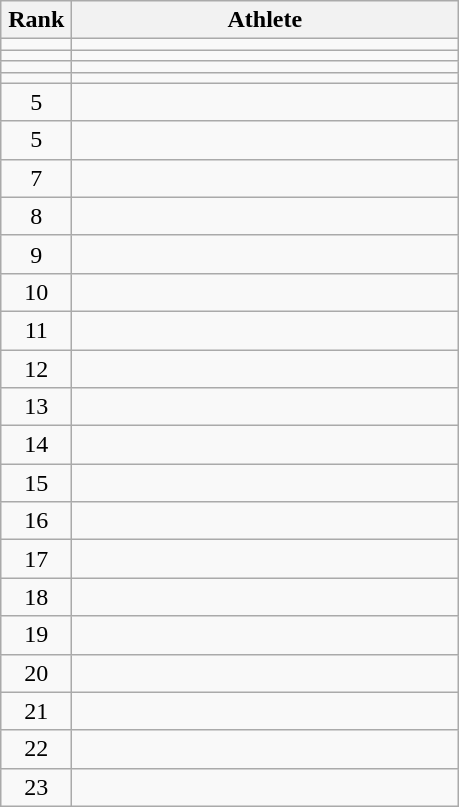<table class="wikitable" style="text-align: center;">
<tr>
<th width=40>Rank</th>
<th width=250>Athlete</th>
</tr>
<tr>
<td></td>
<td align="left"></td>
</tr>
<tr>
<td></td>
<td align="left"></td>
</tr>
<tr>
<td></td>
<td align="left"></td>
</tr>
<tr>
<td></td>
<td align="left"></td>
</tr>
<tr>
<td>5</td>
<td align="left"></td>
</tr>
<tr>
<td>5</td>
<td align="left"></td>
</tr>
<tr>
<td>7</td>
<td align="left"></td>
</tr>
<tr>
<td>8</td>
<td align="left"></td>
</tr>
<tr>
<td>9</td>
<td align="left"></td>
</tr>
<tr>
<td>10</td>
<td align="left"></td>
</tr>
<tr>
<td>11</td>
<td align="left"></td>
</tr>
<tr>
<td>12</td>
<td align="left"></td>
</tr>
<tr>
<td>13</td>
<td align="left"></td>
</tr>
<tr>
<td>14</td>
<td align="left"></td>
</tr>
<tr>
<td>15</td>
<td align="left"></td>
</tr>
<tr>
<td>16</td>
<td align="left"></td>
</tr>
<tr>
<td>17</td>
<td align="left"></td>
</tr>
<tr>
<td>18</td>
<td align="left"></td>
</tr>
<tr>
<td>19</td>
<td align="left"></td>
</tr>
<tr>
<td>20</td>
<td align="left"></td>
</tr>
<tr>
<td>21</td>
<td align="left"></td>
</tr>
<tr>
<td>22</td>
<td align="left"></td>
</tr>
<tr>
<td>23</td>
<td align="left"></td>
</tr>
</table>
